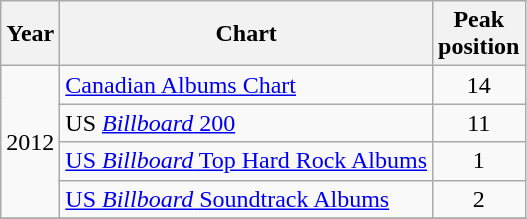<table class="wikitable sortable">
<tr>
<th align="left">Year</th>
<th align="left">Chart</th>
<th style="text-align:center;">Peak<br>position</th>
</tr>
<tr>
<td rowspan="4" align="left">2012</td>
<td align="left"><a href='#'>Canadian Albums Chart</a></td>
<td style="text-align:center;">14</td>
</tr>
<tr>
<td align="left">US <a href='#'><em>Billboard</em> 200</a></td>
<td style="text-align:center;">11</td>
</tr>
<tr>
<td align="left"><a href='#'>US <em>Billboard</em> Top Hard Rock Albums</a></td>
<td style="text-align:center;">1</td>
</tr>
<tr>
<td align="left"><a href='#'>US <em>Billboard</em> Soundtrack Albums</a></td>
<td style="text-align:center;">2</td>
</tr>
<tr>
</tr>
</table>
